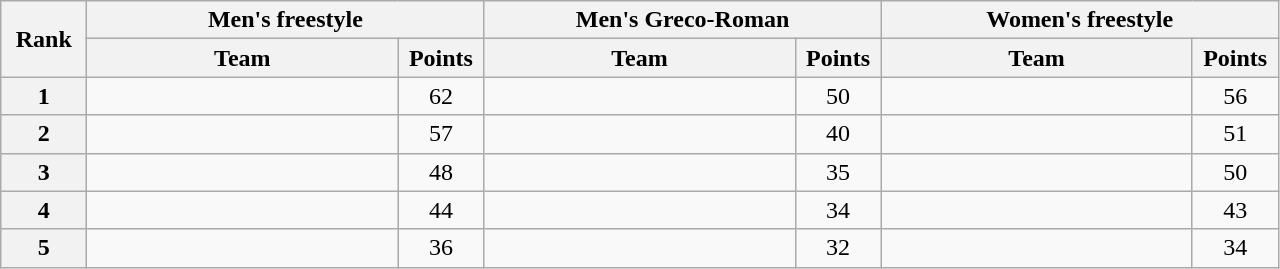<table class="wikitable" style="text-align:center;">
<tr>
<th rowspan="2" width="50">Rank</th>
<th colspan="2">Men's freestyle</th>
<th colspan="2">Men's Greco-Roman</th>
<th colspan="2">Women's freestyle</th>
</tr>
<tr>
<th width="200">Team</th>
<th width="50">Points</th>
<th width="200">Team</th>
<th width="50">Points</th>
<th width="200">Team</th>
<th width="50">Points</th>
</tr>
<tr>
<th>1</th>
<td align="left"></td>
<td>62</td>
<td align="left"></td>
<td>50</td>
<td align="left"></td>
<td>56</td>
</tr>
<tr>
<th>2</th>
<td align="left"></td>
<td>57</td>
<td align="left"></td>
<td>40</td>
<td align="left"></td>
<td>51</td>
</tr>
<tr>
<th>3</th>
<td align="left"></td>
<td>48</td>
<td align="left"></td>
<td>35</td>
<td align="left"></td>
<td>50</td>
</tr>
<tr>
<th>4</th>
<td align="left"></td>
<td>44</td>
<td align="left"></td>
<td>34</td>
<td align="left"></td>
<td>43</td>
</tr>
<tr>
<th>5</th>
<td align="left"></td>
<td>36</td>
<td align="left"></td>
<td>32</td>
<td align="left"></td>
<td>34</td>
</tr>
</table>
